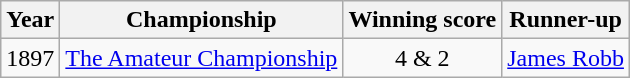<table class="wikitable">
<tr>
<th>Year</th>
<th>Championship</th>
<th>Winning score</th>
<th>Runner-up</th>
</tr>
<tr>
<td>1897</td>
<td><a href='#'>The Amateur Championship</a></td>
<td align=center>4 & 2</td>
<td> <a href='#'>James Robb</a></td>
</tr>
</table>
